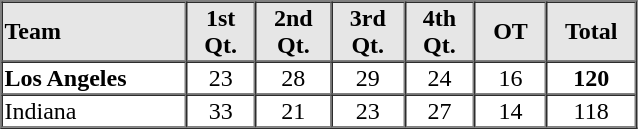<table border=1 cellspacing=0 width=425 style="margin-left:3em;">
<tr style="text-align:center; background-color:#e6e6e6;">
<th align=left width=16%>Team</th>
<th width=6%>1st Qt.</th>
<th width=6%>2nd Qt.</th>
<th width=6%>3rd Qt.</th>
<th width=6%>4th Qt.</th>
<th width=6%>OT</th>
<th width=6%>Total</th>
</tr>
<tr style="text-align:center;">
<td align=left><strong>Los Angeles</strong></td>
<td>23</td>
<td>28</td>
<td>29</td>
<td>24</td>
<td>16</td>
<td><strong>120</strong></td>
</tr>
<tr style="text-align:center;">
<td align=left>Indiana</td>
<td>33</td>
<td>21</td>
<td>23</td>
<td>27</td>
<td>14</td>
<td>118</td>
</tr>
<tr style="text-align:center;">
</tr>
</table>
